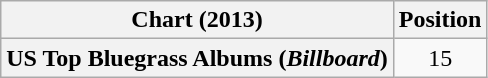<table class="wikitable plainrowheaders">
<tr>
<th scope="col">Chart (2013)</th>
<th scope="col">Position</th>
</tr>
<tr>
<th scope="row">US Top Bluegrass Albums (<em>Billboard</em>)</th>
<td align=center>15</td>
</tr>
</table>
